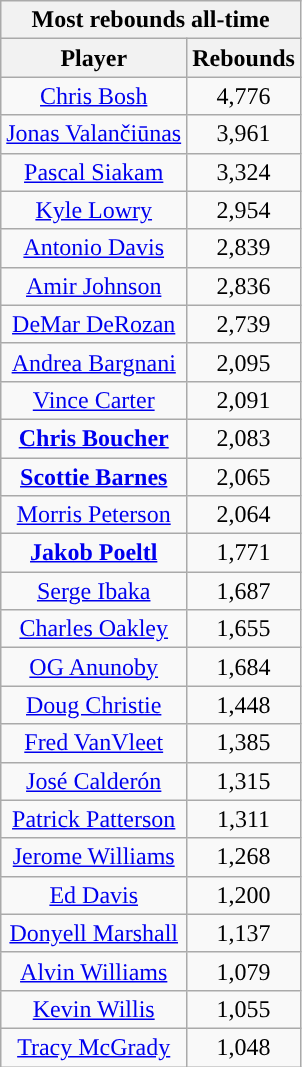<table class="wikitable sortable" style="text-align:center">
<tr>
<th colspan="2">Most rebounds all-time</th>
</tr>
<tr>
<th>Player</th>
<th>Rebounds</th>
</tr>
<tr>
<td><a href='#'>Chris Bosh</a></td>
<td>4,776</td>
</tr>
<tr>
<td><a href='#'>Jonas Valančiūnas</a></td>
<td>3,961</td>
</tr>
<tr>
<td><a href='#'>Pascal Siakam</a></td>
<td>3,324</td>
</tr>
<tr>
<td><a href='#'>Kyle Lowry</a></td>
<td>2,954</td>
</tr>
<tr>
<td><a href='#'>Antonio Davis</a></td>
<td>2,839</td>
</tr>
<tr>
<td><a href='#'>Amir Johnson</a></td>
<td>2,836</td>
</tr>
<tr>
<td><a href='#'>DeMar DeRozan</a></td>
<td>2,739</td>
</tr>
<tr>
<td><a href='#'>Andrea Bargnani</a></td>
<td>2,095</td>
</tr>
<tr>
<td><a href='#'>Vince Carter</a></td>
<td>2,091</td>
</tr>
<tr>
<td><strong><a href='#'>Chris Boucher</a></strong></td>
<td>2,083</td>
</tr>
<tr>
<td><strong><a href='#'>Scottie Barnes</a></strong></td>
<td>2,065</td>
</tr>
<tr>
<td><a href='#'>Morris Peterson</a></td>
<td>2,064</td>
</tr>
<tr>
<td><strong><a href='#'>Jakob Poeltl</a></strong></td>
<td>1,771</td>
</tr>
<tr>
<td><a href='#'>Serge Ibaka</a></td>
<td>1,687</td>
</tr>
<tr>
<td><a href='#'>Charles Oakley</a></td>
<td>1,655</td>
</tr>
<tr>
<td><a href='#'>OG Anunoby</a></td>
<td>1,684</td>
</tr>
<tr>
<td><a href='#'>Doug Christie</a></td>
<td>1,448</td>
</tr>
<tr>
<td><a href='#'>Fred VanVleet</a></td>
<td>1,385</td>
</tr>
<tr>
<td><a href='#'>José Calderón</a></td>
<td>1,315</td>
</tr>
<tr>
<td><a href='#'>Patrick Patterson</a></td>
<td>1,311</td>
</tr>
<tr>
<td><a href='#'>Jerome Williams</a></td>
<td>1,268</td>
</tr>
<tr>
<td><a href='#'>Ed Davis</a></td>
<td>1,200</td>
</tr>
<tr>
<td><a href='#'>Donyell Marshall</a></td>
<td>1,137</td>
</tr>
<tr>
<td><a href='#'>Alvin Williams</a></td>
<td>1,079</td>
</tr>
<tr>
<td><a href='#'>Kevin Willis</a></td>
<td>1,055</td>
</tr>
<tr>
<td><a href='#'>Tracy McGrady</a></td>
<td>1,048</td>
</tr>
</table>
